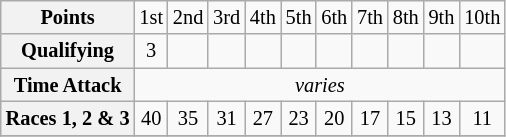<table class="wikitable" style="font-size:85%; text-align:center">
<tr>
<th>Points</th>
<td>1st</td>
<td>2nd</td>
<td>3rd</td>
<td>4th</td>
<td>5th</td>
<td>6th</td>
<td>7th</td>
<td>8th</td>
<td>9th</td>
<td>10th</td>
</tr>
<tr>
<th>Qualifying</th>
<td>3</td>
<td></td>
<td></td>
<td></td>
<td></td>
<td></td>
<td></td>
<td></td>
<td></td>
<td></td>
</tr>
<tr>
<th>Time Attack</th>
<td colspan=10><em>varies</em></td>
</tr>
<tr>
<th>Races 1, 2 & 3</th>
<td>40</td>
<td>35</td>
<td>31</td>
<td>27</td>
<td>23</td>
<td>20</td>
<td>17</td>
<td>15</td>
<td>13</td>
<td>11</td>
</tr>
<tr>
</tr>
</table>
